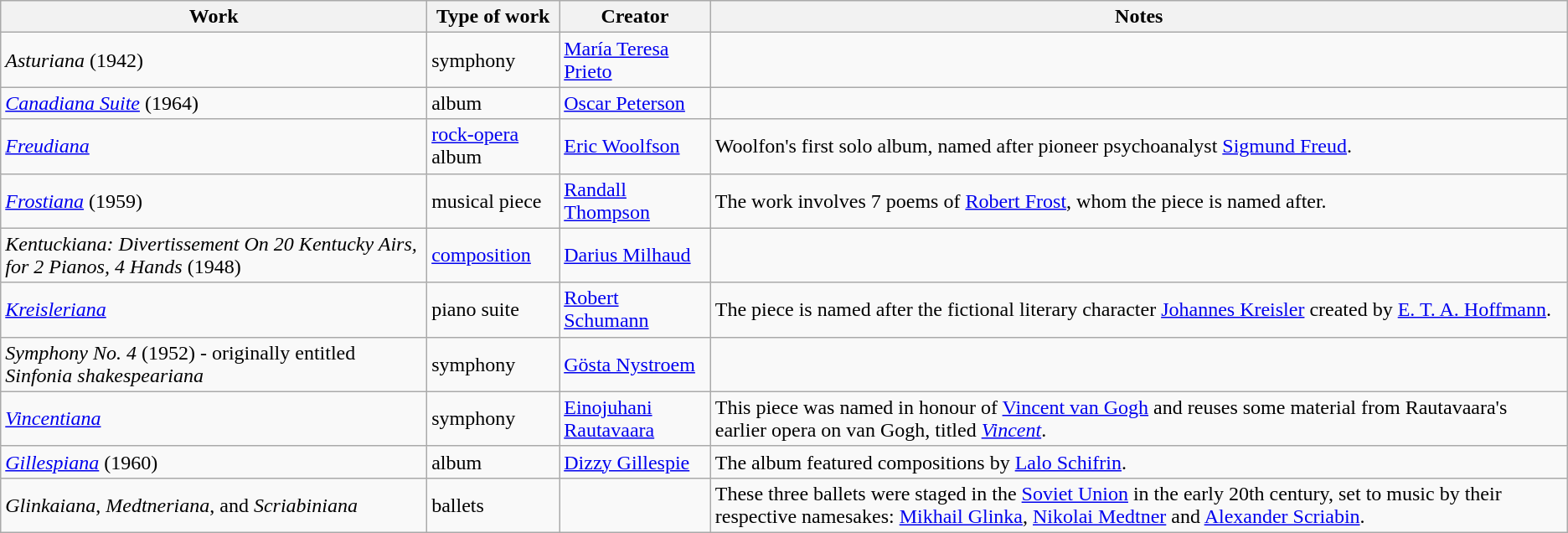<table class="wikitable">
<tr>
<th>Work</th>
<th>Type of work</th>
<th>Creator</th>
<th>Notes</th>
</tr>
<tr>
<td><em>Asturiana</em> (1942)</td>
<td>symphony</td>
<td><a href='#'>María Teresa Prieto</a></td>
<td></td>
</tr>
<tr>
<td><em><a href='#'>Canadiana Suite</a></em> (1964)</td>
<td>album</td>
<td><a href='#'>Oscar Peterson</a></td>
<td></td>
</tr>
<tr>
<td><em><a href='#'>Freudiana</a></em></td>
<td><a href='#'>rock-opera</a> album</td>
<td><a href='#'>Eric Woolfson</a></td>
<td>Woolfon's first solo album, named after pioneer psychoanalyst <a href='#'>Sigmund Freud</a>.</td>
</tr>
<tr>
<td><em><a href='#'>Frostiana</a></em> (1959)</td>
<td>musical piece</td>
<td><a href='#'>Randall Thompson</a></td>
<td>The work involves 7 poems of <a href='#'>Robert Frost</a>, whom the piece is named after.</td>
</tr>
<tr>
<td><em>Kentuckiana: Divertissement On 20 Kentucky Airs, for 2 Pianos, 4 Hands</em> (1948)</td>
<td><a href='#'>composition</a></td>
<td><a href='#'>Darius Milhaud</a></td>
<td></td>
</tr>
<tr>
<td><em><a href='#'>Kreisleriana</a></em></td>
<td>piano suite</td>
<td><a href='#'>Robert Schumann</a></td>
<td>The piece is named after the fictional literary character <a href='#'>Johannes Kreisler</a> created by <a href='#'>E. T. A. Hoffmann</a>.</td>
</tr>
<tr>
<td><em>Symphony No. 4</em> (1952) - originally entitled <em>Sinfonia shakespeariana</em></td>
<td>symphony</td>
<td><a href='#'>Gösta Nystroem</a></td>
<td></td>
</tr>
<tr>
<td><em><a href='#'>Vincentiana</a></em></td>
<td>symphony</td>
<td><a href='#'>Einojuhani Rautavaara</a></td>
<td>This piece was named in honour of <a href='#'>Vincent van Gogh</a> and reuses some material from Rautavaara's earlier opera on van Gogh, titled <em><a href='#'>Vincent</a></em>.</td>
</tr>
<tr>
<td><em><a href='#'>Gillespiana</a></em> (1960)</td>
<td>album</td>
<td><a href='#'>Dizzy Gillespie</a></td>
<td>The album featured compositions by <a href='#'>Lalo Schifrin</a>.</td>
</tr>
<tr>
<td><em>Glinkaiana</em>, <em>Medtneriana</em>, and <em>Scriabiniana</em></td>
<td>ballets</td>
<td></td>
<td>These three ballets were staged in the <a href='#'>Soviet Union</a> in the early 20th century, set to music by their respective namesakes: <a href='#'>Mikhail Glinka</a>, <a href='#'>Nikolai Medtner</a> and <a href='#'>Alexander Scriabin</a>.</td>
</tr>
</table>
